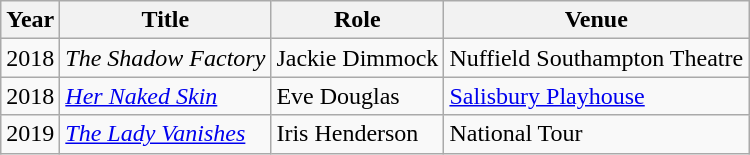<table class="wikitable">
<tr>
<th>Year</th>
<th>Title</th>
<th>Role</th>
<th>Venue</th>
</tr>
<tr>
<td>2018</td>
<td><em>The Shadow Factory</em></td>
<td>Jackie Dimmock</td>
<td>Nuffield Southampton Theatre</td>
</tr>
<tr>
<td>2018</td>
<td><em><a href='#'>Her Naked Skin</a></em></td>
<td>Eve Douglas</td>
<td><a href='#'>Salisbury Playhouse</a></td>
</tr>
<tr>
<td>2019</td>
<td><em><a href='#'>The Lady Vanishes</a></em></td>
<td>Iris Henderson</td>
<td>National Tour</td>
</tr>
</table>
